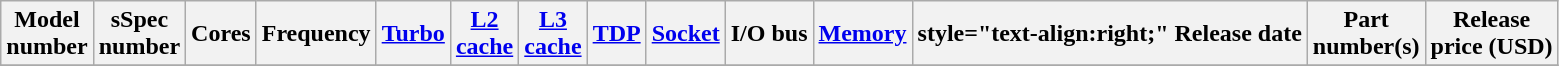<table class="wikitable">
<tr>
<th>Model<br>number</th>
<th>sSpec<br>number</th>
<th>Cores</th>
<th>Frequency</th>
<th><a href='#'>Turbo</a></th>
<th><a href='#'>L2<br>cache</a></th>
<th><a href='#'>L3<br>cache</a></th>
<th><a href='#'>TDP</a></th>
<th><a href='#'>Socket</a></th>
<th>I/O bus</th>
<th><a href='#'>Memory</a><br></th>
<th>style="text-align:right;"  Release date</th>
<th>Part<br>number(s)</th>
<th>Release<br>price (USD)<br></th>
</tr>
<tr>
</tr>
</table>
